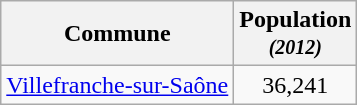<table class="wikitable centre" style="text-align:center;">
<tr>
<th socpe="col">Commune</th>
<th scope="col">Population<br><small><em>(2012)</em></small></th>
</tr>
<tr>
<td><a href='#'>Villefranche-sur-Saône</a></td>
<td>36,241</td>
</tr>
</table>
